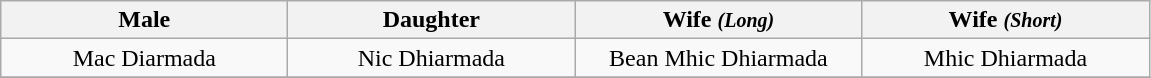<table class="wikitable">
<tr>
<th width=20%>Male</th>
<th width=20%>Daughter</th>
<th width=20%>Wife <em><small>(Long)</small></em></th>
<th width=20%>Wife <em><small>(Short)</small></em></th>
</tr>
<tr>
<td align="center">Mac Diarmada</td>
<td align="center">Nic Dhiarmada</td>
<td align="center">Bean Mhic Dhiarmada</td>
<td align="center">Mhic Dhiarmada</td>
</tr>
<tr>
</tr>
</table>
